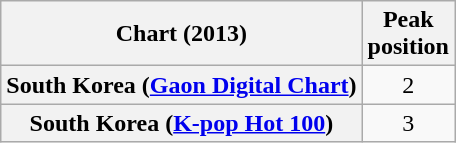<table class="wikitable sortable plainrowheaders" style="text-align:center">
<tr>
<th scope="col">Chart (2013)</th>
<th scope="col">Peak<br>position</th>
</tr>
<tr>
<th scope="row">South Korea (<a href='#'>Gaon Digital Chart</a>)</th>
<td>2</td>
</tr>
<tr>
<th scope="row">South Korea (<a href='#'>K-pop Hot 100</a>)</th>
<td>3</td>
</tr>
</table>
